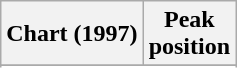<table class="wikitable sortable">
<tr>
<th align="left">Chart (1997)</th>
<th align="center">Peak<br>position</th>
</tr>
<tr>
</tr>
<tr>
</tr>
</table>
